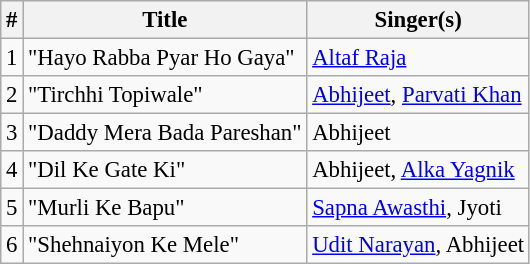<table class="wikitable" style="font-size:95%;">
<tr>
<th>#</th>
<th>Title</th>
<th>Singer(s)</th>
</tr>
<tr>
<td>1</td>
<td>"Hayo Rabba Pyar Ho Gaya"</td>
<td><a href='#'>Altaf Raja</a></td>
</tr>
<tr>
<td>2</td>
<td>"Tirchhi Topiwale"</td>
<td><a href='#'>Abhijeet</a>, <a href='#'>Parvati Khan</a></td>
</tr>
<tr>
<td>3</td>
<td>"Daddy Mera Bada Pareshan"</td>
<td>Abhijeet</td>
</tr>
<tr>
<td>4</td>
<td>"Dil Ke Gate Ki"</td>
<td>Abhijeet, <a href='#'>Alka Yagnik</a></td>
</tr>
<tr>
<td>5</td>
<td>"Murli Ke Bapu"</td>
<td><a href='#'>Sapna Awasthi</a>, Jyoti</td>
</tr>
<tr>
<td>6</td>
<td>"Shehnaiyon Ke Mele"</td>
<td><a href='#'>Udit Narayan</a>, Abhijeet</td>
</tr>
</table>
